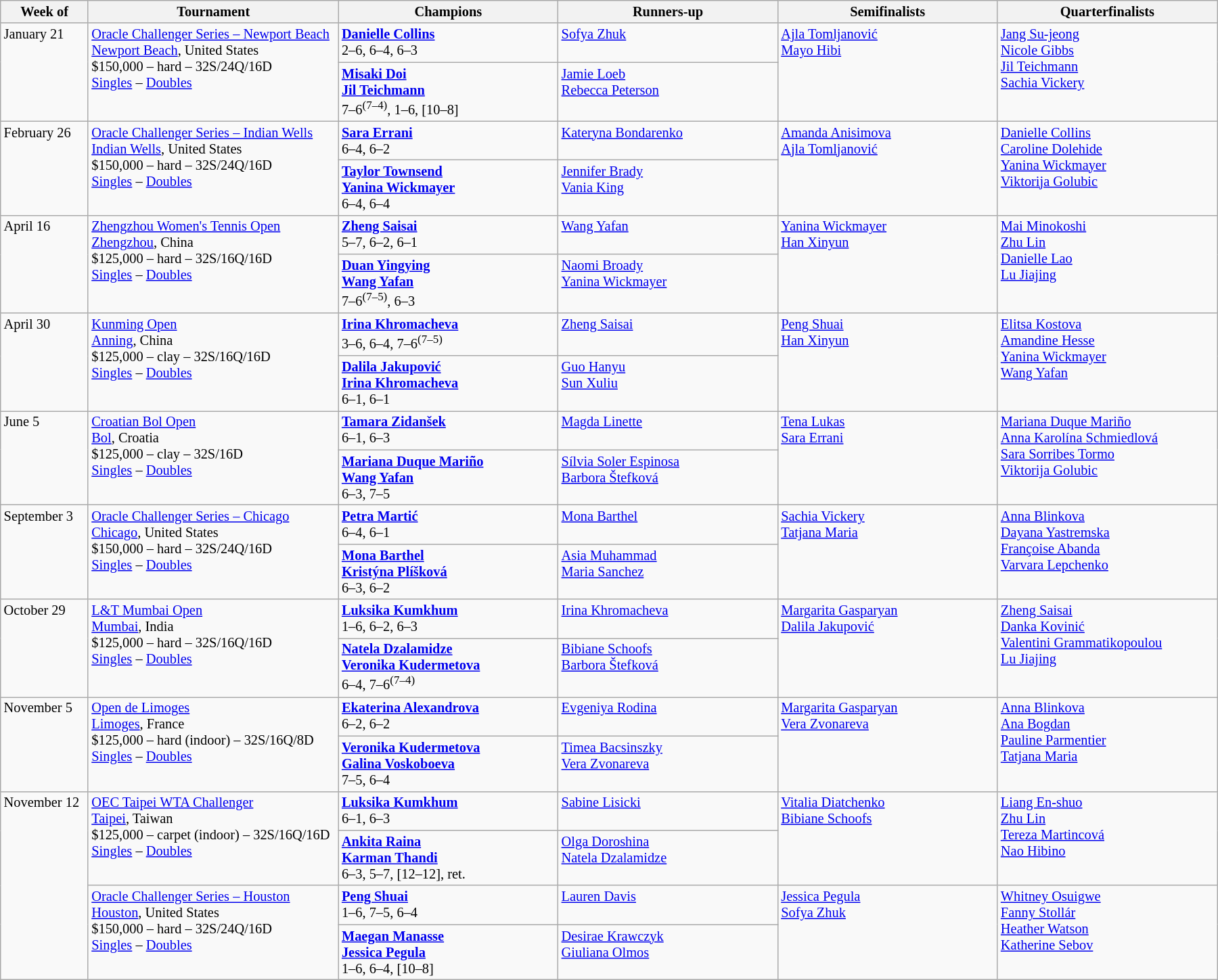<table class="wikitable" style="font-size:85%;">
<tr>
<th width="80">Week of</th>
<th width="240">Tournament</th>
<th width="210">Champions</th>
<th width="210">Runners-up</th>
<th width="210">Semifinalists</th>
<th width="210">Quarterfinalists</th>
</tr>
<tr valign=top>
<td rowspan=2>January 21</td>
<td rowspan=2><a href='#'>Oracle Challenger Series – Newport Beach</a><br> <a href='#'>Newport Beach</a>, United States <br> $150,000 – hard – 32S/24Q/16D <br> <a href='#'>Singles</a> – <a href='#'>Doubles</a></td>
<td> <strong><a href='#'>Danielle Collins</a></strong> <br> 2–6, 6–4, 6–3</td>
<td> <a href='#'>Sofya Zhuk</a></td>
<td rowspan=2> <a href='#'>Ajla Tomljanović</a> <br>  <a href='#'>Mayo Hibi</a></td>
<td rowspan=2> <a href='#'>Jang Su-jeong</a> <br> <a href='#'>Nicole Gibbs</a><br> <a href='#'>Jil Teichmann</a><br>  <a href='#'>Sachia Vickery</a></td>
</tr>
<tr valign=top>
<td> <strong><a href='#'>Misaki Doi</a></strong> <br>  <strong><a href='#'>Jil Teichmann</a></strong> <br> 7–6<sup>(7–4)</sup>, 1–6, [10–8]</td>
<td> <a href='#'>Jamie Loeb</a> <br>  <a href='#'>Rebecca Peterson</a></td>
</tr>
<tr valign=top>
<td rowspan=2>February 26</td>
<td rowspan=2><a href='#'>Oracle Challenger Series – Indian Wells</a><br> <a href='#'>Indian Wells</a>, United States <br> $150,000 – hard – 32S/24Q/16D <br> <a href='#'>Singles</a> – <a href='#'>Doubles</a></td>
<td> <strong><a href='#'>Sara Errani</a></strong> <br> 6–4, 6–2</td>
<td> <a href='#'>Kateryna Bondarenko</a></td>
<td rowspan=2> <a href='#'>Amanda Anisimova</a> <br>  <a href='#'>Ajla Tomljanović</a></td>
<td rowspan=2> <a href='#'>Danielle Collins</a> <br> <a href='#'>Caroline Dolehide</a> <br> <a href='#'>Yanina Wickmayer</a> <br>  <a href='#'>Viktorija Golubic</a></td>
</tr>
<tr valign=top>
<td> <strong><a href='#'>Taylor Townsend</a></strong> <br>  <strong><a href='#'>Yanina Wickmayer</a></strong> <br>6–4, 6–4</td>
<td> <a href='#'>Jennifer Brady</a> <br>  <a href='#'>Vania King</a></td>
</tr>
<tr valign=top>
<td rowspan=2>April 16</td>
<td rowspan=2><a href='#'>Zhengzhou Women's Tennis Open</a> <br> <a href='#'>Zhengzhou</a>, China <br> $125,000 – hard – 32S/16Q/16D <br> <a href='#'>Singles</a> – <a href='#'>Doubles</a></td>
<td> <strong><a href='#'>Zheng Saisai</a></strong> <br> 5–7, 6–2, 6–1</td>
<td> <a href='#'>Wang Yafan</a></td>
<td rowspan=2> <a href='#'>Yanina Wickmayer</a> <br>  <a href='#'>Han Xinyun</a></td>
<td rowspan=2> <a href='#'>Mai Minokoshi</a> <br> <a href='#'>Zhu Lin</a> <br> <a href='#'>Danielle Lao</a> <br>  <a href='#'>Lu Jiajing</a></td>
</tr>
<tr valign=top>
<td> <strong><a href='#'>Duan Yingying</a></strong> <br>  <strong><a href='#'>Wang Yafan</a></strong> <br>7–6<sup>(7–5)</sup>, 6–3</td>
<td> <a href='#'>Naomi Broady</a> <br>  <a href='#'>Yanina Wickmayer</a></td>
</tr>
<tr valign=top>
<td rowspan=2>April 30</td>
<td rowspan=2><a href='#'>Kunming Open</a> <br> <a href='#'>Anning</a>, China <br> $125,000 – clay – 32S/16Q/16D <br> <a href='#'>Singles</a> – <a href='#'>Doubles</a></td>
<td> <strong><a href='#'>Irina Khromacheva</a></strong> <br> 3–6, 6–4, 7–6<sup>(7–5)</sup></td>
<td> <a href='#'>Zheng Saisai</a></td>
<td rowspan=2> <a href='#'>Peng Shuai</a> <br>  <a href='#'>Han Xinyun</a></td>
<td rowspan=2> <a href='#'>Elitsa Kostova</a> <br> <a href='#'>Amandine Hesse</a> <br>  <a href='#'>Yanina Wickmayer</a> <br>  <a href='#'>Wang Yafan</a></td>
</tr>
<tr valign=top>
<td> <strong><a href='#'>Dalila Jakupović</a></strong> <br>  <strong><a href='#'>Irina Khromacheva</a></strong> <br> 6–1, 6–1</td>
<td> <a href='#'>Guo Hanyu</a> <br>  <a href='#'>Sun Xuliu</a></td>
</tr>
<tr valign=top>
<td rowspan=2>June 5</td>
<td rowspan=2><a href='#'>Croatian Bol Open</a> <br> <a href='#'>Bol</a>, Croatia <br> $125,000 – clay – 32S/16D <br> <a href='#'>Singles</a> – <a href='#'>Doubles</a></td>
<td> <strong><a href='#'>Tamara Zidanšek</a></strong> <br> 6–1, 6–3</td>
<td> <a href='#'>Magda Linette</a></td>
<td rowspan=2> <a href='#'>Tena Lukas</a> <br>  <a href='#'>Sara Errani</a></td>
<td rowspan=2> <a href='#'>Mariana Duque Mariño</a> <br> <a href='#'>Anna Karolína Schmiedlová</a> <br>  <a href='#'>Sara Sorribes Tormo</a> <br>  <a href='#'>Viktorija Golubic</a></td>
</tr>
<tr valign=top>
<td><strong> <a href='#'>Mariana Duque Mariño</a></strong><br>  <strong><a href='#'>Wang Yafan</a></strong> <br> 6–3, 7–5</td>
<td> <a href='#'>Sílvia Soler Espinosa</a> <br>  <a href='#'>Barbora Štefková</a></td>
</tr>
<tr valign=top>
<td rowspan="2">September 3</td>
<td rowspan=2><a href='#'>Oracle Challenger Series – Chicago</a> <br> <a href='#'>Chicago</a>, United States <br> $150,000 – hard – 32S/24Q/16D <br> <a href='#'>Singles</a> – <a href='#'>Doubles</a></td>
<td> <strong><a href='#'>Petra Martić</a></strong> <br> 6–4, 6–1</td>
<td> <a href='#'>Mona Barthel</a></td>
<td rowspan=2> <a href='#'>Sachia Vickery</a><br>  <a href='#'>Tatjana Maria</a></td>
<td rowspan=2> <a href='#'>Anna Blinkova</a> <br>  <a href='#'>Dayana Yastremska</a> <br> <a href='#'>Françoise Abanda</a> <br>  <a href='#'>Varvara Lepchenko</a></td>
</tr>
<tr valign=top>
<td> <strong><a href='#'>Mona Barthel</a></strong> <br>  <strong><a href='#'>Kristýna Plíšková</a></strong> <br> 6–3, 6–2</td>
<td> <a href='#'>Asia Muhammad</a> <br>  <a href='#'>Maria Sanchez</a></td>
</tr>
<tr valign=top>
<td rowspan=2>October 29</td>
<td rowspan=2><a href='#'>L&T Mumbai Open</a> <br> <a href='#'>Mumbai</a>, India <br> $125,000 – hard – 32S/16Q/16D <br> <a href='#'>Singles</a> – <a href='#'>Doubles</a></td>
<td><strong> <a href='#'>Luksika Kumkhum</a></strong> <br> 1–6, 6–2, 6–3</td>
<td> <a href='#'>Irina Khromacheva</a></td>
<td rowspan=2> <a href='#'>Margarita Gasparyan</a> <br>  <a href='#'>Dalila Jakupović</a></td>
<td rowspan=2> <a href='#'>Zheng Saisai</a> <br> <a href='#'>Danka Kovinić</a> <br> <a href='#'>Valentini Grammatikopoulou</a> <br>  <a href='#'>Lu Jiajing</a></td>
</tr>
<tr valign=top>
<td><strong> <a href='#'>Natela Dzalamidze</a> <br>  <a href='#'>Veronika Kudermetova</a></strong> <br> 6–4, 7–6<sup>(7–4)</sup></td>
<td> <a href='#'>Bibiane Schoofs</a> <br>  <a href='#'>Barbora Štefková</a></td>
</tr>
<tr valign=top>
<td rowspan=2>November 5</td>
<td rowspan=2><a href='#'>Open de Limoges</a> <br> <a href='#'>Limoges</a>, France <br> $125,000 – hard (indoor) – 32S/16Q/8D <br> <a href='#'>Singles</a> – <a href='#'>Doubles</a></td>
<td><strong> <a href='#'>Ekaterina Alexandrova</a></strong> <br> 6–2, 6–2</td>
<td> <a href='#'>Evgeniya Rodina</a></td>
<td rowspan=2> <a href='#'>Margarita Gasparyan</a> <br>  <a href='#'>Vera Zvonareva</a></td>
<td rowspan=2> <a href='#'>Anna Blinkova</a> <br> <a href='#'>Ana Bogdan</a> <br> <a href='#'>Pauline Parmentier</a> <br>  <a href='#'>Tatjana Maria</a></td>
</tr>
<tr valign=top>
<td><strong> <a href='#'>Veronika Kudermetova</a> <br>  <a href='#'>Galina Voskoboeva</a></strong> <br> 7–5, 6–4</td>
<td> <a href='#'>Timea Bacsinszky</a> <br>  <a href='#'>Vera Zvonareva</a></td>
</tr>
<tr valign=top>
<td rowspan=4>November 12</td>
<td rowspan=2><a href='#'>OEC Taipei WTA Challenger</a> <br> <a href='#'>Taipei</a>, Taiwan <br> $125,000 – carpet (indoor) – 32S/16Q/16D <br> <a href='#'>Singles</a> – <a href='#'>Doubles</a></td>
<td> <strong><a href='#'>Luksika Kumkhum</a></strong> <br> 6–1, 6–3</td>
<td> <a href='#'>Sabine Lisicki</a></td>
<td rowspan=2> <a href='#'>Vitalia Diatchenko</a> <br>  <a href='#'>Bibiane Schoofs</a></td>
<td rowspan=2> <a href='#'>Liang En-shuo</a> <br> <a href='#'>Zhu Lin</a> <br> <a href='#'>Tereza Martincová</a> <br>  <a href='#'>Nao Hibino</a></td>
</tr>
<tr valign=top>
<td><strong> <a href='#'>Ankita Raina</a> <br>  <a href='#'>Karman Thandi</a></strong> <br> 6–3, 5–7, [12–12], ret.</td>
<td> <a href='#'>Olga Doroshina</a> <br>  <a href='#'>Natela Dzalamidze</a></td>
</tr>
<tr valign=top>
<td rowspan=2><a href='#'>Oracle Challenger Series – Houston</a> <br> <a href='#'>Houston</a>, United States <br> $150,000 – hard – 32S/24Q/16D <br> <a href='#'>Singles</a> – <a href='#'>Doubles</a></td>
<td> <strong><a href='#'>Peng Shuai</a></strong> <br> 1–6, 7–5, 6–4</td>
<td> <a href='#'>Lauren Davis</a></td>
<td rowspan=2> <a href='#'>Jessica Pegula</a> <br>  <a href='#'>Sofya Zhuk</a></td>
<td rowspan=2> <a href='#'>Whitney Osuigwe</a> <br> <a href='#'>Fanny Stollár</a> <br> <a href='#'>Heather Watson</a> <br>  <a href='#'>Katherine Sebov</a></td>
</tr>
<tr valign=top>
<td> <strong><a href='#'>Maegan Manasse</a></strong> <br>  <strong><a href='#'>Jessica Pegula</a></strong> <br> 1–6, 6–4, [10–8]</td>
<td> <a href='#'>Desirae Krawczyk</a> <br>  <a href='#'>Giuliana Olmos</a></td>
</tr>
</table>
